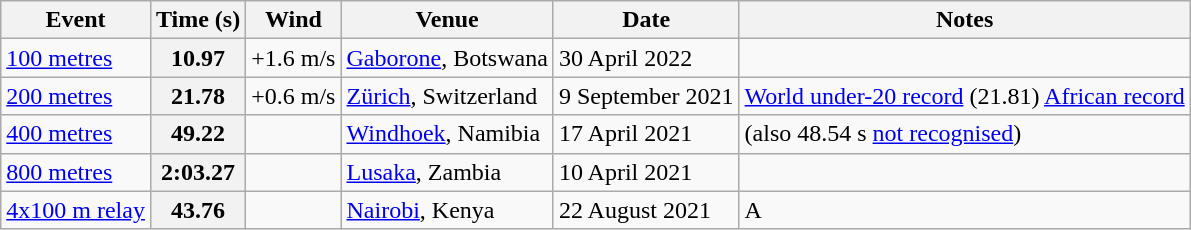<table class="wikitable plainrowheaders">
<tr>
<th>Event</th>
<th>Time (s)</th>
<th>Wind</th>
<th>Venue</th>
<th>Date</th>
<th>Notes</th>
</tr>
<tr>
<td><a href='#'>100 metres</a></td>
<th scope="row" style="text-align:center;">10.97</th>
<td>+1.6 m/s</td>
<td><a href='#'>Gaborone</a>, Botswana</td>
<td>30 April 2022</td>
<td></td>
</tr>
<tr>
<td><a href='#'>200 metres</a></td>
<th scope="row" style="text-align:center;">21.78</th>
<td>+0.6 m/s</td>
<td><a href='#'>Zürich</a>, Switzerland</td>
<td>9 September 2021</td>
<td><a href='#'>World under-20 record</a> (21.81) <a href='#'>African record</a></td>
</tr>
<tr>
<td><a href='#'>400 metres</a></td>
<th scope="row" style="text-align:center;">49.22</th>
<td></td>
<td><a href='#'>Windhoek</a>, Namibia</td>
<td>17 April 2021</td>
<td>(also 48.54 s <a href='#'>not recognised</a>)</td>
</tr>
<tr>
<td><a href='#'>800 metres</a></td>
<th scope="row" style="text-align:center;">2:03.27</th>
<td></td>
<td><a href='#'>Lusaka</a>, Zambia</td>
<td>10 April 2021</td>
<td></td>
</tr>
<tr>
<td><a href='#'>4x100 m relay</a></td>
<th scope="row" style="text-align:center;">43.76</th>
<td></td>
<td><a href='#'>Nairobi</a>, Kenya</td>
<td>22 August 2021</td>
<td>A  </td>
</tr>
</table>
